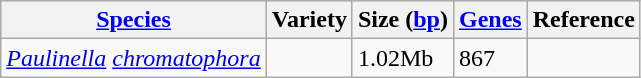<table class="wikitable sortable">
<tr>
<th><a href='#'>Species</a></th>
<th>Variety</th>
<th>Size (<a href='#'>bp</a>)</th>
<th><a href='#'>Genes</a></th>
<th>Reference</th>
</tr>
<tr>
<td><em><a href='#'>Paulinella</a> <a href='#'>chromatophora</a></em></td>
<td></td>
<td>1.02Mb</td>
<td>867</td>
<td></td>
</tr>
</table>
